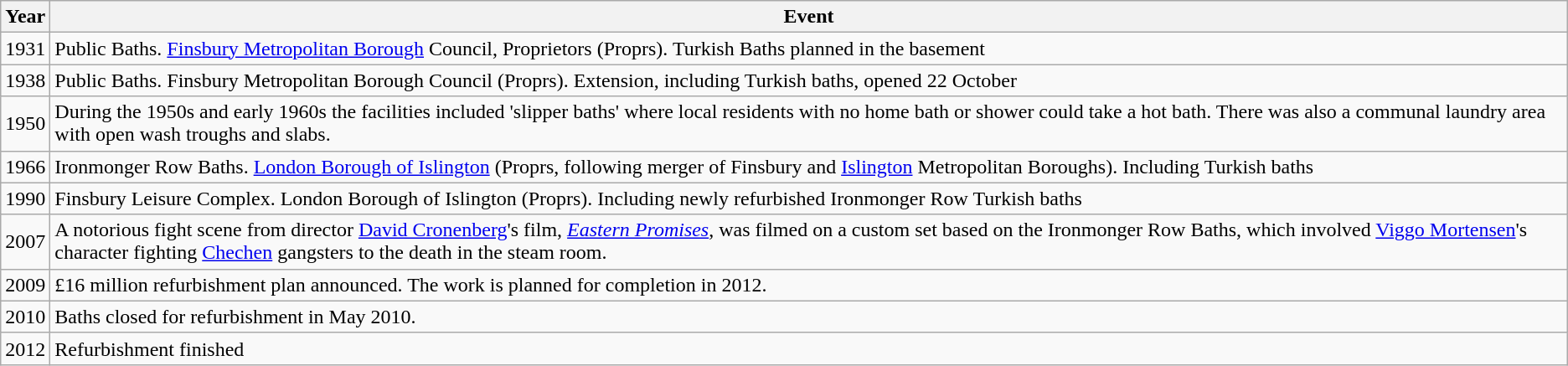<table class="wikitable">
<tr>
<th>Year</th>
<th>Event</th>
</tr>
<tr>
<td>1931</td>
<td>Public Baths. <a href='#'>Finsbury Metropolitan Borough</a> Council, Proprietors (Proprs). Turkish Baths planned in the basement</td>
</tr>
<tr>
<td>1938</td>
<td>Public Baths. Finsbury Metropolitan Borough Council (Proprs). Extension, including Turkish baths, opened 22 October</td>
</tr>
<tr>
<td>1950</td>
<td>During the 1950s and early 1960s the facilities included 'slipper baths' where local residents with no home bath or shower could take a hot bath. There was also a communal laundry area with open wash troughs and slabs.</td>
</tr>
<tr>
<td>1966</td>
<td>Ironmonger Row Baths. <a href='#'>London Borough of Islington</a> (Proprs, following merger of Finsbury and <a href='#'>Islington</a> Metropolitan Boroughs). Including Turkish baths</td>
</tr>
<tr>
<td>1990</td>
<td>Finsbury Leisure Complex. London Borough of Islington (Proprs). Including newly refurbished Ironmonger Row Turkish baths</td>
</tr>
<tr>
<td>2007</td>
<td>A notorious fight scene from director <a href='#'>David Cronenberg</a>'s film, <em><a href='#'>Eastern Promises</a></em>, was filmed on a custom set based on the Ironmonger Row Baths, which involved <a href='#'>Viggo Mortensen</a>'s character fighting <a href='#'>Chechen</a> gangsters to the death in the steam room.</td>
</tr>
<tr>
<td>2009</td>
<td>£16 million refurbishment plan announced. The work is planned for completion in 2012.</td>
</tr>
<tr>
<td>2010</td>
<td>Baths closed for refurbishment in May 2010.</td>
</tr>
<tr>
<td>2012</td>
<td>Refurbishment finished</td>
</tr>
</table>
